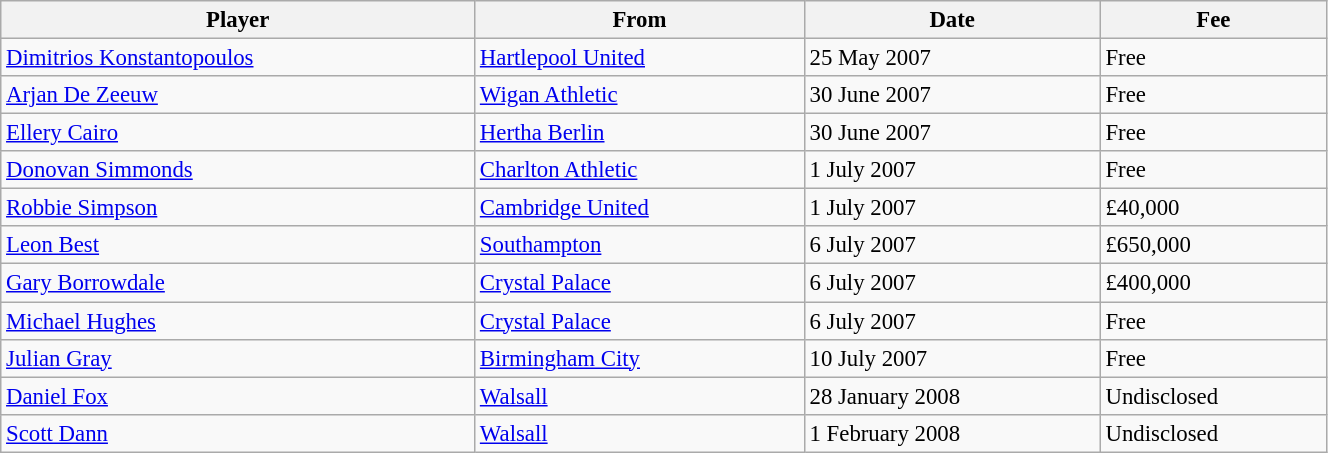<table class="wikitable sortable" style="text-align:center; font-size:95%;width:70%; text-align:left">
<tr>
<th>Player</th>
<th>From</th>
<th>Date</th>
<th>Fee</th>
</tr>
<tr>
<td> <a href='#'>Dimitrios Konstantopoulos</a></td>
<td><a href='#'>Hartlepool United</a></td>
<td>25 May 2007</td>
<td>Free</td>
</tr>
<tr>
<td> <a href='#'>Arjan De Zeeuw</a></td>
<td><a href='#'>Wigan Athletic</a></td>
<td>30 June 2007</td>
<td>Free</td>
</tr>
<tr>
<td> <a href='#'>Ellery Cairo</a></td>
<td><a href='#'>Hertha Berlin</a></td>
<td>30 June 2007</td>
<td>Free</td>
</tr>
<tr>
<td> <a href='#'>Donovan Simmonds</a></td>
<td><a href='#'>Charlton Athletic</a></td>
<td>1 July 2007</td>
<td>Free</td>
</tr>
<tr>
<td> <a href='#'>Robbie Simpson</a></td>
<td><a href='#'>Cambridge United</a></td>
<td>1 July 2007</td>
<td>£40,000</td>
</tr>
<tr>
<td> <a href='#'>Leon Best</a></td>
<td><a href='#'>Southampton</a></td>
<td>6 July 2007</td>
<td>£650,000</td>
</tr>
<tr>
<td> <a href='#'>Gary Borrowdale</a></td>
<td><a href='#'>Crystal Palace</a></td>
<td>6 July 2007</td>
<td>£400,000</td>
</tr>
<tr>
<td> <a href='#'>Michael Hughes</a></td>
<td><a href='#'>Crystal Palace</a></td>
<td>6 July 2007</td>
<td>Free</td>
</tr>
<tr>
<td> <a href='#'>Julian Gray</a></td>
<td><a href='#'>Birmingham City</a></td>
<td>10 July 2007</td>
<td>Free</td>
</tr>
<tr>
<td> <a href='#'>Daniel Fox</a></td>
<td><a href='#'>Walsall</a></td>
<td>28 January 2008</td>
<td>Undisclosed</td>
</tr>
<tr>
<td> <a href='#'>Scott Dann</a></td>
<td><a href='#'>Walsall</a></td>
<td>1 February 2008</td>
<td>Undisclosed</td>
</tr>
</table>
